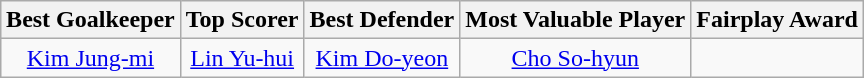<table class="wikitable" style="margin: 0 auto;">
<tr>
<th>Best Goalkeeper</th>
<th>Top Scorer</th>
<th>Best Defender</th>
<th>Most Valuable Player</th>
<th>Fairplay Award</th>
</tr>
<tr>
<td align=center> <a href='#'>Kim Jung-mi</a></td>
<td align=center> <a href='#'>Lin Yu-hui</a></td>
<td align=center> <a href='#'>Kim Do-yeon</a></td>
<td align=center> <a href='#'>Cho So-hyun</a></td>
<td align=center></td>
</tr>
</table>
